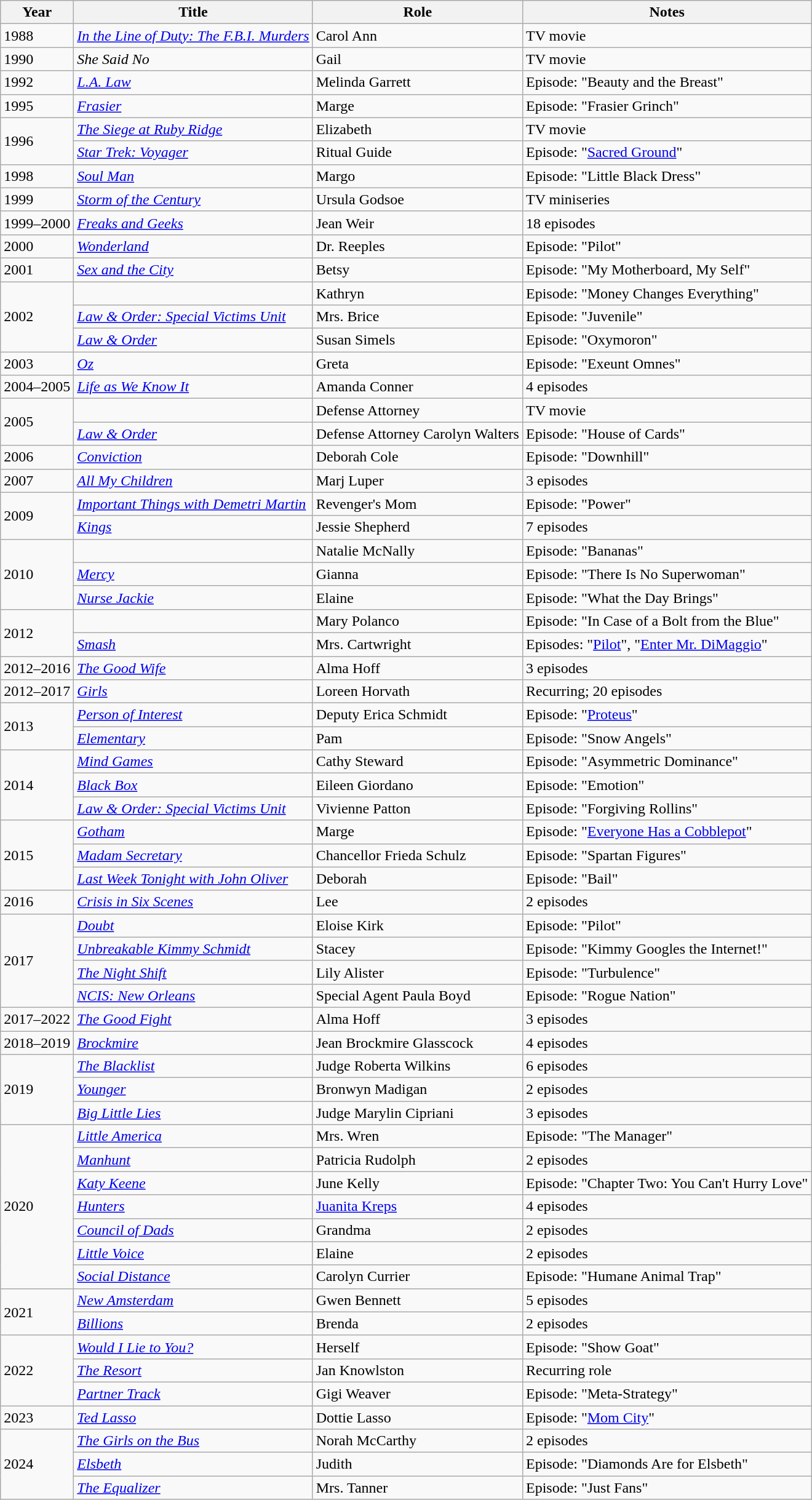<table class="wikitable sortable">
<tr>
<th>Year</th>
<th>Title</th>
<th>Role</th>
<th class="unsortable">Notes</th>
</tr>
<tr>
<td>1988</td>
<td><em><a href='#'>In the Line of Duty: The F.B.I. Murders</a></em></td>
<td>Carol Ann</td>
<td>TV movie</td>
</tr>
<tr>
<td>1990</td>
<td><em>She Said No</em></td>
<td>Gail</td>
<td>TV movie</td>
</tr>
<tr>
<td>1992</td>
<td><em><a href='#'>L.A. Law</a></em></td>
<td>Melinda Garrett</td>
<td>Episode: "Beauty and the Breast"</td>
</tr>
<tr>
<td>1995</td>
<td><em><a href='#'>Frasier</a></em></td>
<td>Marge</td>
<td>Episode: "Frasier Grinch"</td>
</tr>
<tr>
<td rowspan="2">1996</td>
<td><em><a href='#'>The Siege at Ruby Ridge</a></em></td>
<td>Elizabeth</td>
<td>TV movie</td>
</tr>
<tr>
<td><em><a href='#'>Star Trek: Voyager</a></em></td>
<td>Ritual Guide</td>
<td>Episode: "<a href='#'>Sacred Ground</a>"</td>
</tr>
<tr>
<td>1998</td>
<td><em><a href='#'>Soul Man</a></em></td>
<td>Margo</td>
<td>Episode: "Little Black Dress"</td>
</tr>
<tr>
<td>1999</td>
<td><em><a href='#'>Storm of the Century</a></em></td>
<td>Ursula Godsoe</td>
<td>TV miniseries</td>
</tr>
<tr>
<td>1999–2000</td>
<td><em><a href='#'>Freaks and Geeks</a></em></td>
<td>Jean Weir</td>
<td>18 episodes</td>
</tr>
<tr>
<td>2000</td>
<td><em><a href='#'>Wonderland</a></em></td>
<td>Dr. Reeples</td>
<td>Episode: "Pilot"</td>
</tr>
<tr>
<td>2001</td>
<td><em><a href='#'>Sex and the City</a></em></td>
<td>Betsy</td>
<td>Episode: "My Motherboard, My Self"</td>
</tr>
<tr>
<td rowspan="3">2002</td>
<td><em></em></td>
<td>Kathryn</td>
<td>Episode: "Money Changes Everything"</td>
</tr>
<tr>
<td><em><a href='#'>Law & Order: Special Victims Unit</a></em></td>
<td>Mrs. Brice</td>
<td>Episode: "Juvenile"</td>
</tr>
<tr>
<td><em><a href='#'>Law & Order</a></em></td>
<td>Susan Simels</td>
<td>Episode: "Oxymoron"</td>
</tr>
<tr>
<td>2003</td>
<td><em><a href='#'>Oz</a></em></td>
<td>Greta</td>
<td>Episode: "Exeunt Omnes"</td>
</tr>
<tr>
<td>2004–2005</td>
<td><em><a href='#'>Life as We Know It</a></em></td>
<td>Amanda Conner</td>
<td>4 episodes</td>
</tr>
<tr>
<td rowspan="2">2005</td>
<td><em></em></td>
<td>Defense Attorney</td>
<td>TV movie</td>
</tr>
<tr>
<td><em><a href='#'>Law & Order</a></em></td>
<td>Defense Attorney Carolyn Walters</td>
<td>Episode: "House of Cards"</td>
</tr>
<tr>
<td>2006</td>
<td><em><a href='#'>Conviction</a></em></td>
<td>Deborah Cole</td>
<td>Episode: "Downhill"</td>
</tr>
<tr>
<td>2007</td>
<td><em><a href='#'>All My Children</a></em></td>
<td>Marj Luper</td>
<td>3 episodes</td>
</tr>
<tr>
<td rowspan="2">2009</td>
<td><em><a href='#'>Important Things with Demetri Martin</a></em></td>
<td>Revenger's Mom</td>
<td>Episode: "Power"</td>
</tr>
<tr>
<td><em><a href='#'>Kings</a></em></td>
<td>Jessie Shepherd</td>
<td>7 episodes</td>
</tr>
<tr>
<td rowspan="3">2010</td>
<td><em></em></td>
<td>Natalie McNally</td>
<td>Episode: "Bananas"</td>
</tr>
<tr>
<td><em><a href='#'>Mercy</a></em></td>
<td>Gianna</td>
<td>Episode: "There Is No Superwoman"</td>
</tr>
<tr>
<td><em><a href='#'>Nurse Jackie</a></em></td>
<td>Elaine</td>
<td>Episode: "What the Day Brings"</td>
</tr>
<tr>
<td rowspan="2">2012</td>
<td><em></em></td>
<td>Mary Polanco</td>
<td>Episode: "In Case of a Bolt from the Blue"</td>
</tr>
<tr>
<td><em><a href='#'>Smash</a></em></td>
<td>Mrs. Cartwright</td>
<td>Episodes: "<a href='#'>Pilot</a>", "<a href='#'>Enter Mr. DiMaggio</a>"</td>
</tr>
<tr>
<td>2012–2016</td>
<td><em><a href='#'>The Good Wife</a></em></td>
<td>Alma Hoff</td>
<td>3 episodes</td>
</tr>
<tr>
<td>2012–2017</td>
<td><em><a href='#'>Girls</a></em></td>
<td>Loreen Horvath</td>
<td>Recurring; 20 episodes</td>
</tr>
<tr>
<td rowspan="2">2013</td>
<td><em><a href='#'>Person of Interest</a></em></td>
<td>Deputy Erica Schmidt</td>
<td>Episode: "<a href='#'>Proteus</a>"</td>
</tr>
<tr>
<td><em><a href='#'>Elementary</a></em></td>
<td>Pam</td>
<td>Episode: "Snow Angels"</td>
</tr>
<tr>
<td rowspan="3">2014</td>
<td><em><a href='#'>Mind Games</a></em></td>
<td>Cathy Steward</td>
<td>Episode: "Asymmetric Dominance"</td>
</tr>
<tr>
<td><em><a href='#'>Black Box</a></em></td>
<td>Eileen Giordano</td>
<td>Episode: "Emotion"</td>
</tr>
<tr>
<td><em><a href='#'>Law & Order: Special Victims Unit</a></em></td>
<td>Vivienne Patton</td>
<td>Episode: "Forgiving Rollins"</td>
</tr>
<tr>
<td rowspan="3">2015</td>
<td><em><a href='#'>Gotham</a></em></td>
<td>Marge</td>
<td>Episode: "<a href='#'>Everyone Has a Cobblepot</a>"</td>
</tr>
<tr>
<td><em><a href='#'>Madam Secretary</a></em></td>
<td>Chancellor Frieda Schulz</td>
<td>Episode: "Spartan Figures"</td>
</tr>
<tr>
<td><em><a href='#'>Last Week Tonight with John Oliver</a></em></td>
<td>Deborah</td>
<td>Episode: "Bail"</td>
</tr>
<tr>
<td>2016</td>
<td><em><a href='#'>Crisis in Six Scenes</a></em></td>
<td>Lee</td>
<td>2 episodes</td>
</tr>
<tr>
<td rowspan="4">2017</td>
<td><em><a href='#'>Doubt</a></em></td>
<td>Eloise Kirk</td>
<td>Episode: "Pilot"</td>
</tr>
<tr>
<td><em><a href='#'>Unbreakable Kimmy Schmidt</a></em></td>
<td>Stacey</td>
<td>Episode: "Kimmy Googles the Internet!"</td>
</tr>
<tr>
<td><em><a href='#'>The Night Shift</a></em></td>
<td>Lily Alister</td>
<td>Episode: "Turbulence"</td>
</tr>
<tr>
<td><em><a href='#'>NCIS: New Orleans</a></em></td>
<td>Special Agent Paula Boyd</td>
<td>Episode: "Rogue Nation"</td>
</tr>
<tr>
<td>2017–2022</td>
<td><em><a href='#'>The Good Fight</a></em></td>
<td>Alma Hoff</td>
<td>3 episodes</td>
</tr>
<tr>
<td>2018–2019</td>
<td><em><a href='#'>Brockmire</a></em></td>
<td>Jean Brockmire Glasscock</td>
<td>4 episodes</td>
</tr>
<tr>
<td rowspan="3">2019</td>
<td><em><a href='#'>The Blacklist</a></em></td>
<td>Judge Roberta Wilkins</td>
<td>6 episodes</td>
</tr>
<tr>
<td><em><a href='#'>Younger</a></em></td>
<td>Bronwyn Madigan</td>
<td>2 episodes</td>
</tr>
<tr>
<td><em><a href='#'>Big Little Lies</a></em></td>
<td>Judge Marylin Cipriani</td>
<td>3 episodes</td>
</tr>
<tr>
<td rowspan="7">2020</td>
<td><em><a href='#'>Little America</a></em></td>
<td>Mrs. Wren</td>
<td>Episode: "The Manager"</td>
</tr>
<tr>
<td><em><a href='#'>Manhunt</a></em></td>
<td>Patricia Rudolph</td>
<td>2 episodes</td>
</tr>
<tr>
<td><em><a href='#'>Katy Keene</a></em></td>
<td>June Kelly</td>
<td>Episode: "Chapter Two: You Can't Hurry Love"</td>
</tr>
<tr>
<td><em><a href='#'>Hunters</a></em></td>
<td><a href='#'>Juanita Kreps</a></td>
<td>4 episodes</td>
</tr>
<tr>
<td><em><a href='#'>Council of Dads</a></em></td>
<td>Grandma</td>
<td>2 episodes</td>
</tr>
<tr>
<td><em><a href='#'>Little Voice</a></em></td>
<td>Elaine</td>
<td>2 episodes</td>
</tr>
<tr>
<td><em><a href='#'>Social Distance</a></em></td>
<td>Carolyn Currier</td>
<td>Episode: "Humane Animal Trap"</td>
</tr>
<tr>
<td rowspan="2">2021</td>
<td><em><a href='#'>New Amsterdam</a></em></td>
<td>Gwen Bennett</td>
<td>5 episodes</td>
</tr>
<tr>
<td><em><a href='#'>Billions</a></em></td>
<td>Brenda</td>
<td>2 episodes</td>
</tr>
<tr>
<td rowspan="3">2022</td>
<td><em><a href='#'>Would I Lie to You?</a></em></td>
<td>Herself</td>
<td>Episode: "Show Goat"</td>
</tr>
<tr>
<td><em><a href='#'>The Resort</a></em></td>
<td>Jan Knowlston</td>
<td>Recurring role</td>
</tr>
<tr>
<td><em><a href='#'>Partner Track</a></em></td>
<td>Gigi Weaver</td>
<td>Episode: "Meta-Strategy"</td>
</tr>
<tr>
<td>2023</td>
<td><em><a href='#'>Ted Lasso</a></em></td>
<td>Dottie Lasso</td>
<td>Episode: "<a href='#'>Mom City</a>"</td>
</tr>
<tr>
<td rowspan="3">2024</td>
<td><em><a href='#'>The Girls on the Bus</a></em></td>
<td>Norah McCarthy</td>
<td>2 episodes</td>
</tr>
<tr>
<td><em><a href='#'>Elsbeth</a></em></td>
<td>Judith</td>
<td>Episode: "Diamonds Are for Elsbeth"</td>
</tr>
<tr>
<td><em><a href='#'>The Equalizer</a></em></td>
<td>Mrs. Tanner</td>
<td>Episode: "Just Fans"</td>
</tr>
</table>
